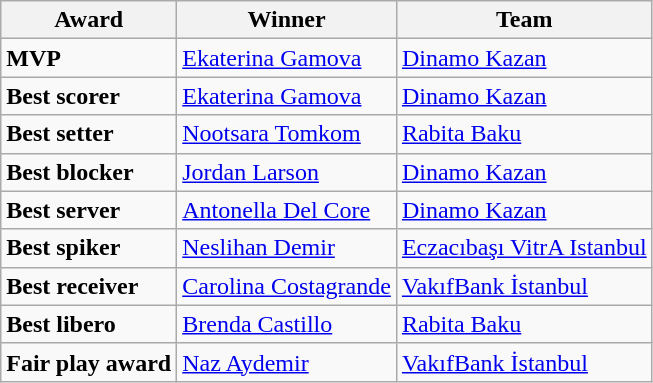<table class=wikitable>
<tr>
<th>Award</th>
<th>Winner</th>
<th>Team</th>
</tr>
<tr>
<td><strong>MVP</strong></td>
<td> <a href='#'>Ekaterina Gamova</a></td>
<td> <a href='#'>Dinamo Kazan</a></td>
</tr>
<tr>
<td><strong>Best scorer</strong></td>
<td> <a href='#'>Ekaterina Gamova</a></td>
<td> <a href='#'>Dinamo Kazan</a></td>
</tr>
<tr>
<td><strong>Best setter</strong></td>
<td> <a href='#'>Nootsara Tomkom</a></td>
<td> <a href='#'>Rabita Baku</a></td>
</tr>
<tr>
<td><strong>Best blocker</strong></td>
<td> <a href='#'>Jordan Larson</a></td>
<td> <a href='#'>Dinamo Kazan</a></td>
</tr>
<tr>
<td><strong>Best server</strong></td>
<td> <a href='#'>Antonella Del Core</a></td>
<td> <a href='#'>Dinamo Kazan</a></td>
</tr>
<tr>
<td><strong>Best spiker</strong></td>
<td> <a href='#'>Neslihan Demir</a></td>
<td> <a href='#'>Eczacıbaşı VitrA Istanbul</a></td>
</tr>
<tr>
<td><strong>Best receiver</strong></td>
<td> <a href='#'>Carolina Costagrande</a></td>
<td> <a href='#'>VakıfBank İstanbul</a></td>
</tr>
<tr>
<td><strong>Best libero</strong></td>
<td> <a href='#'>Brenda Castillo</a></td>
<td> <a href='#'>Rabita Baku</a></td>
</tr>
<tr>
<td><strong>Fair play award</strong></td>
<td> <a href='#'>Naz Aydemir</a></td>
<td> <a href='#'>VakıfBank İstanbul</a></td>
</tr>
</table>
